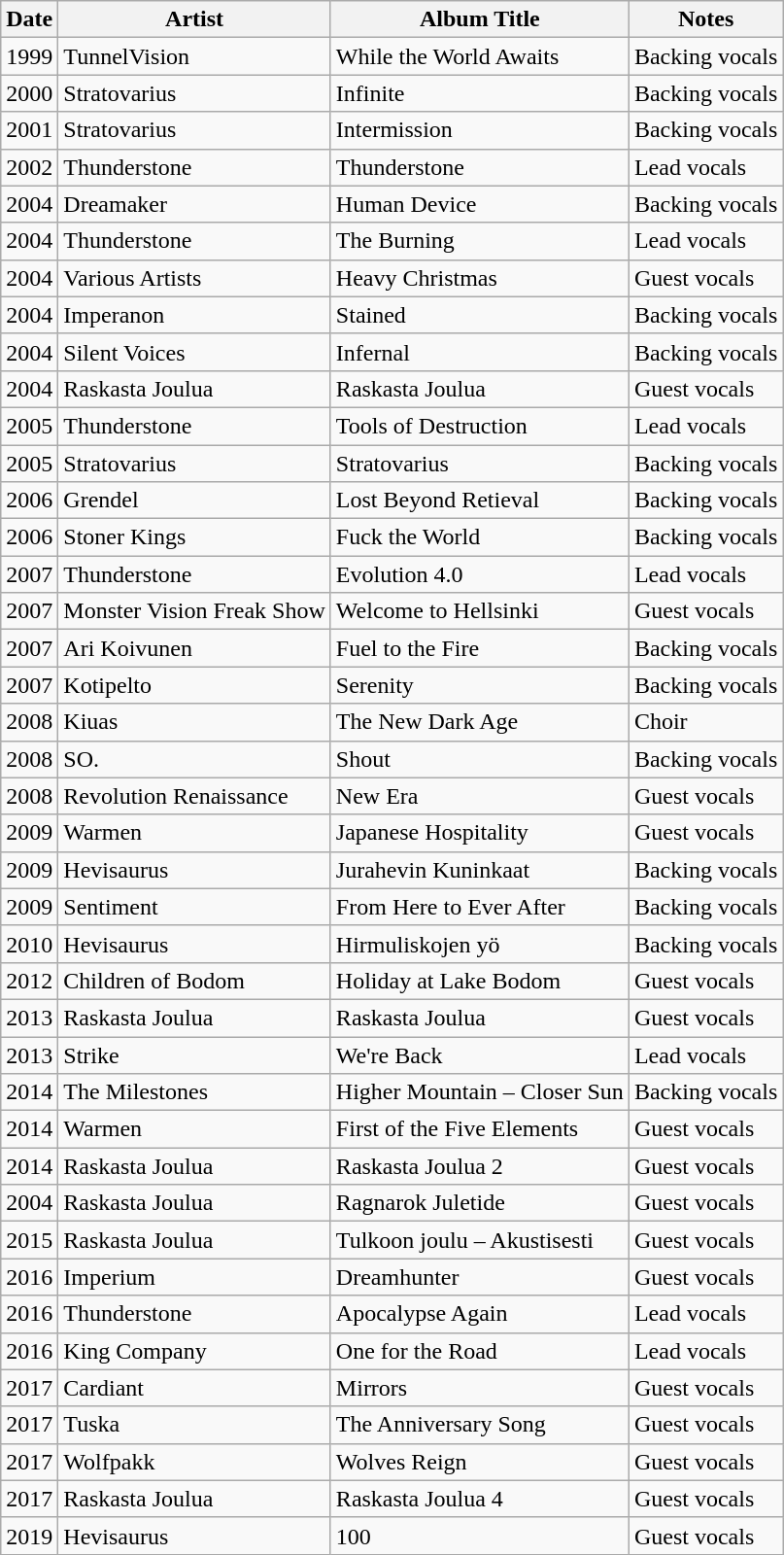<table class="wikitable sortable">
<tr style="background:#fff;">
<th>Date</th>
<th>Artist</th>
<th>Album Title</th>
<th>Notes</th>
</tr>
<tr>
<td>1999</td>
<td>TunnelVision</td>
<td>While the World Awaits</td>
<td>Backing vocals</td>
</tr>
<tr>
<td>2000</td>
<td>Stratovarius</td>
<td>Infinite</td>
<td>Backing vocals</td>
</tr>
<tr>
<td>2001</td>
<td>Stratovarius</td>
<td>Intermission</td>
<td>Backing vocals</td>
</tr>
<tr>
<td>2002</td>
<td>Thunderstone</td>
<td>Thunderstone</td>
<td>Lead vocals</td>
</tr>
<tr>
<td>2004</td>
<td>Dreamaker</td>
<td>Human Device</td>
<td>Backing vocals</td>
</tr>
<tr>
<td>2004</td>
<td>Thunderstone</td>
<td>The Burning</td>
<td>Lead vocals</td>
</tr>
<tr>
<td>2004</td>
<td>Various Artists</td>
<td>Heavy Christmas</td>
<td>Guest vocals</td>
</tr>
<tr>
<td>2004</td>
<td>Imperanon</td>
<td>Stained</td>
<td>Backing vocals</td>
</tr>
<tr>
<td>2004</td>
<td>Silent Voices</td>
<td>Infernal</td>
<td>Backing vocals</td>
</tr>
<tr>
<td>2004</td>
<td>Raskasta Joulua</td>
<td>Raskasta Joulua</td>
<td>Guest vocals</td>
</tr>
<tr>
<td>2005</td>
<td>Thunderstone</td>
<td>Tools of Destruction</td>
<td>Lead vocals</td>
</tr>
<tr>
<td>2005</td>
<td>Stratovarius</td>
<td>Stratovarius</td>
<td>Backing vocals</td>
</tr>
<tr>
<td>2006</td>
<td>Grendel</td>
<td>Lost Beyond Retieval</td>
<td>Backing vocals</td>
</tr>
<tr>
<td>2006</td>
<td>Stoner Kings</td>
<td>Fuck the World</td>
<td>Backing vocals</td>
</tr>
<tr>
<td>2007</td>
<td>Thunderstone</td>
<td>Evolution 4.0</td>
<td>Lead vocals</td>
</tr>
<tr>
<td>2007</td>
<td>Monster Vision Freak Show</td>
<td>Welcome to Hellsinki</td>
<td>Guest vocals</td>
</tr>
<tr>
<td>2007</td>
<td>Ari Koivunen</td>
<td>Fuel to the Fire</td>
<td>Backing vocals</td>
</tr>
<tr>
<td>2007</td>
<td>Kotipelto</td>
<td>Serenity</td>
<td>Backing vocals</td>
</tr>
<tr>
<td>2008</td>
<td>Kiuas</td>
<td>The New Dark Age</td>
<td>Choir</td>
</tr>
<tr>
<td>2008</td>
<td>SO.</td>
<td>Shout</td>
<td>Backing vocals</td>
</tr>
<tr>
<td>2008</td>
<td>Revolution Renaissance</td>
<td>New Era</td>
<td>Guest vocals</td>
</tr>
<tr>
<td>2009</td>
<td>Warmen</td>
<td>Japanese Hospitality</td>
<td>Guest vocals</td>
</tr>
<tr>
<td>2009</td>
<td>Hevisaurus</td>
<td>Jurahevin Kuninkaat</td>
<td>Backing vocals</td>
</tr>
<tr>
<td>2009</td>
<td>Sentiment</td>
<td>From Here to Ever After</td>
<td>Backing vocals</td>
</tr>
<tr>
<td>2010</td>
<td>Hevisaurus</td>
<td>Hirmuliskojen yö</td>
<td>Backing vocals</td>
</tr>
<tr>
<td>2012</td>
<td>Children of Bodom</td>
<td>Holiday at Lake Bodom</td>
<td>Guest vocals</td>
</tr>
<tr>
<td>2013</td>
<td>Raskasta Joulua</td>
<td>Raskasta Joulua</td>
<td>Guest vocals</td>
</tr>
<tr>
<td>2013</td>
<td>Strike</td>
<td>We're Back</td>
<td>Lead vocals</td>
</tr>
<tr>
<td>2014</td>
<td>The Milestones</td>
<td>Higher Mountain – Closer Sun</td>
<td>Backing vocals</td>
</tr>
<tr>
<td>2014</td>
<td>Warmen</td>
<td>First of the Five Elements</td>
<td>Guest vocals</td>
</tr>
<tr>
<td>2014</td>
<td>Raskasta Joulua</td>
<td>Raskasta Joulua 2</td>
<td>Guest vocals</td>
</tr>
<tr>
<td>2004</td>
<td>Raskasta Joulua</td>
<td>Ragnarok Juletide</td>
<td>Guest vocals</td>
</tr>
<tr>
<td>2015</td>
<td>Raskasta Joulua</td>
<td>Tulkoon joulu – Akustisesti</td>
<td>Guest vocals</td>
</tr>
<tr>
<td>2016</td>
<td>Imperium</td>
<td>Dreamhunter</td>
<td>Guest vocals</td>
</tr>
<tr>
<td>2016</td>
<td>Thunderstone</td>
<td>Apocalypse Again</td>
<td>Lead vocals</td>
</tr>
<tr>
<td>2016</td>
<td>King Company</td>
<td>One for the Road</td>
<td>Lead vocals</td>
</tr>
<tr>
<td>2017</td>
<td>Cardiant</td>
<td>Mirrors</td>
<td>Guest vocals</td>
</tr>
<tr>
<td>2017</td>
<td>Tuska</td>
<td>The Anniversary Song</td>
<td>Guest vocals</td>
</tr>
<tr>
<td>2017</td>
<td>Wolfpakk</td>
<td>Wolves Reign</td>
<td>Guest vocals</td>
</tr>
<tr>
<td>2017</td>
<td>Raskasta Joulua</td>
<td>Raskasta Joulua 4</td>
<td>Guest vocals</td>
</tr>
<tr>
<td>2019</td>
<td>Hevisaurus</td>
<td>100</td>
<td>Guest vocals</td>
</tr>
</table>
